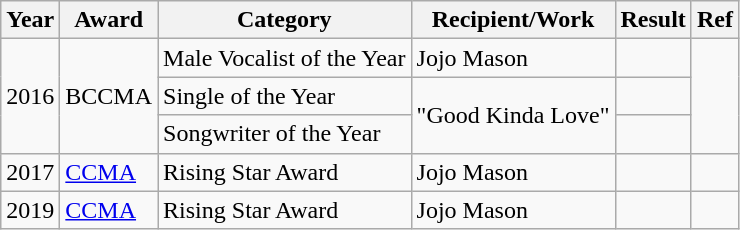<table class="wikitable">
<tr>
<th>Year</th>
<th>Award</th>
<th>Category</th>
<th>Recipient/Work</th>
<th>Result</th>
<th>Ref</th>
</tr>
<tr>
<td rowspan=3>2016</td>
<td rowspan=3>BCCMA</td>
<td>Male Vocalist of the Year</td>
<td>Jojo Mason</td>
<td></td>
<td rowspan=3></td>
</tr>
<tr>
<td>Single of the Year</td>
<td rowspan=2>"Good Kinda Love"</td>
<td></td>
</tr>
<tr>
<td>Songwriter of the Year</td>
<td></td>
</tr>
<tr>
<td>2017</td>
<td><a href='#'>CCMA</a></td>
<td>Rising Star Award</td>
<td>Jojo Mason</td>
<td></td>
<td></td>
</tr>
<tr>
<td>2019</td>
<td><a href='#'>CCMA</a></td>
<td>Rising Star Award</td>
<td>Jojo Mason</td>
<td></td>
<td></td>
</tr>
</table>
